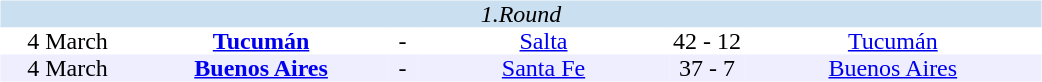<table width=700>
<tr>
<td width=700 valign="top"><br><table border=0 cellspacing=0 cellpadding=0 style="font-size: 100%; border-collapse: collapse;" width=100%>
<tr bgcolor="#CADFF0">
<td style="font-size:100%"; align="center" colspan="6"><em>1.Round</em></td>
</tr>
<tr align=center bgcolor=#FFFFFF>
<td width=90>4 March</td>
<td width=170><strong><a href='#'>Tucumán</a></strong></td>
<td width=20>-</td>
<td width=170><a href='#'>Salta</a></td>
<td width=50>42 - 12</td>
<td width=200><a href='#'>Tucumán</a></td>
</tr>
<tr align=center bgcolor=#EEEEFF>
<td width=90>4 March</td>
<td width=170><strong><a href='#'>Buenos Aires</a></strong></td>
<td width=20>-</td>
<td width=170><a href='#'>Santa Fe</a></td>
<td width=50>37 - 7</td>
<td width=200><a href='#'>Buenos Aires</a></td>
</tr>
</table>
</td>
</tr>
</table>
